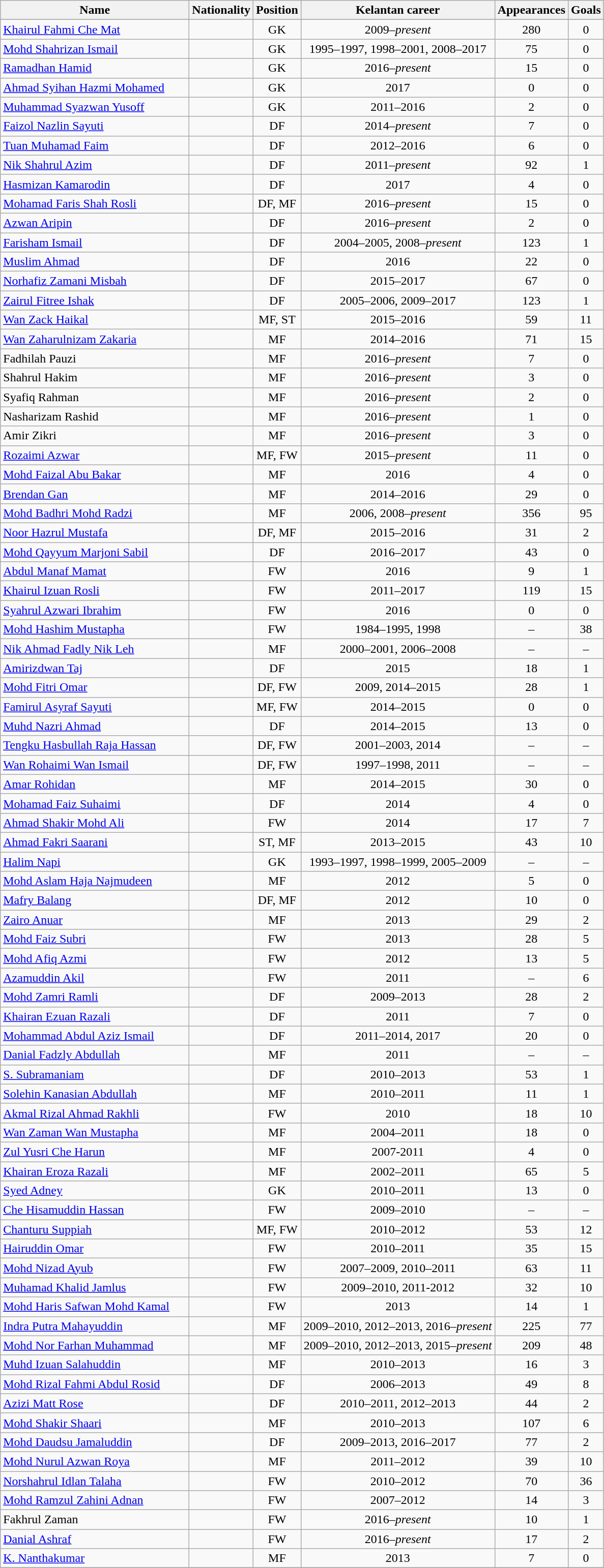<table class="wikitable sortable" style="text-align: center;">
<tr>
<th style="width:15em">Name</th>
<th>Nationality</th>
<th>Position</th>
<th>Kelantan career</th>
<th>Appearances</th>
<th>Goals</th>
</tr>
<tr>
</tr>
<tr>
<td align="left"><a href='#'>Khairul Fahmi Che Mat</a></td>
<td align="left"></td>
<td>GK</td>
<td>2009–<em>present</em></td>
<td>280</td>
<td>0 <small></small></td>
</tr>
<tr>
<td align="left"><a href='#'>Mohd Shahrizan Ismail</a></td>
<td align="left"></td>
<td>GK</td>
<td>1995–1997, 1998–2001, 2008–2017</td>
<td>75</td>
<td>0</td>
</tr>
<tr>
<td align="left"><a href='#'>Ramadhan Hamid</a></td>
<td align="left"></td>
<td>GK</td>
<td>2016–<em>present</em></td>
<td>15</td>
<td>0 <small></small></td>
</tr>
<tr>
<td align="left"><a href='#'>Ahmad Syihan Hazmi Mohamed</a></td>
<td align="left"></td>
<td>GK</td>
<td>2017</td>
<td>0</td>
<td>0</td>
</tr>
<tr>
<td align="left"><a href='#'>Muhammad Syazwan Yusoff</a></td>
<td align="left"></td>
<td>GK</td>
<td>2011–2016</td>
<td>2</td>
<td>0</td>
</tr>
<tr>
<td align="left"><a href='#'>Faizol Nazlin Sayuti</a></td>
<td align="left"></td>
<td>DF</td>
<td>2014–<em>present</em></td>
<td>7</td>
<td>0 <small></small></td>
</tr>
<tr>
<td align="left"><a href='#'>Tuan Muhamad Faim</a></td>
<td align="left"></td>
<td>DF</td>
<td>2012–2016</td>
<td>6</td>
<td>0</td>
</tr>
<tr>
<td align="left"><a href='#'>Nik Shahrul Azim</a></td>
<td align="left"></td>
<td>DF</td>
<td>2011–<em>present</em></td>
<td>92</td>
<td>1 <small></small></td>
</tr>
<tr>
<td align="left"><a href='#'>Hasmizan Kamarodin</a></td>
<td align="left"></td>
<td>DF</td>
<td>2017</td>
<td>4</td>
<td>0</td>
</tr>
<tr>
<td align="left"><a href='#'>Mohamad Faris Shah Rosli</a></td>
<td align="left"></td>
<td>DF, MF</td>
<td>2016–<em>present</em></td>
<td>15</td>
<td>0 <small></small></td>
</tr>
<tr>
<td align="left"><a href='#'>Azwan Aripin</a></td>
<td align="left"></td>
<td>DF</td>
<td>2016–<em>present</em></td>
<td>2</td>
<td>0 <small></small></td>
</tr>
<tr>
<td align="left"><a href='#'>Farisham Ismail</a></td>
<td align="left"></td>
<td>DF</td>
<td>2004–2005, 2008–<em>present</em></td>
<td>123</td>
<td>1 <small></small></td>
</tr>
<tr>
<td align="left"><a href='#'>Muslim Ahmad</a></td>
<td align="left"></td>
<td>DF</td>
<td>2016</td>
<td>22</td>
<td>0</td>
</tr>
<tr>
<td align="left"><a href='#'>Norhafiz Zamani Misbah</a></td>
<td align="left"></td>
<td>DF</td>
<td>2015–2017</td>
<td>67</td>
<td>0</td>
</tr>
<tr>
<td align="left"><a href='#'>Zairul Fitree Ishak</a></td>
<td align="left"></td>
<td>DF</td>
<td>2005–2006, 2009–2017</td>
<td>123</td>
<td>1</td>
</tr>
<tr>
<td align="left"><a href='#'>Wan Zack Haikal</a></td>
<td align="left"></td>
<td>MF, ST</td>
<td>2015–2016</td>
<td>59</td>
<td>11</td>
</tr>
<tr>
<td align="left"><a href='#'>Wan Zaharulnizam Zakaria</a></td>
<td align="left"></td>
<td>MF</td>
<td>2014–2016</td>
<td>71</td>
<td>15</td>
</tr>
<tr>
<td align="left">Fadhilah Pauzi</td>
<td align="left"></td>
<td>MF</td>
<td>2016–<em>present</em></td>
<td>7</td>
<td>0 </td>
</tr>
<tr>
<td align="left">Shahrul Hakim</td>
<td align="left"></td>
<td>MF</td>
<td>2016–<em>present</em></td>
<td>3</td>
<td>0 </td>
</tr>
<tr>
<td align="left">Syafiq Rahman</td>
<td align="left"></td>
<td>MF</td>
<td>2016–<em>present</em></td>
<td>2</td>
<td>0 </td>
</tr>
<tr>
<td align="left">Nasharizam Rashid</td>
<td align="left"></td>
<td>MF</td>
<td>2016–<em>present</em></td>
<td>1</td>
<td>0 </td>
</tr>
<tr>
<td align="left">Amir Zikri</td>
<td align="left"></td>
<td>MF</td>
<td>2016–<em>present</em></td>
<td>3</td>
<td>0 </td>
</tr>
<tr>
<td align="left"><a href='#'>Rozaimi Azwar</a></td>
<td align="left"></td>
<td>MF, FW</td>
<td>2015–<em>present</em></td>
<td>11</td>
<td>0 </td>
</tr>
<tr>
<td align="left"><a href='#'>Mohd Faizal Abu Bakar</a></td>
<td align="left"></td>
<td>MF</td>
<td>2016</td>
<td>4</td>
<td>0</td>
</tr>
<tr>
<td align="left"><a href='#'>Brendan Gan</a></td>
<td align="left"></td>
<td>MF</td>
<td>2014–2016</td>
<td>29</td>
<td>0</td>
</tr>
<tr>
<td align="left"><a href='#'>Mohd Badhri Mohd Radzi</a></td>
<td align="left"></td>
<td>MF</td>
<td>2006, 2008–<em>present</em></td>
<td>356</td>
<td>95 <small></small></td>
</tr>
<tr>
<td align="left"><a href='#'>Noor Hazrul Mustafa</a></td>
<td align="left"></td>
<td>DF, MF</td>
<td>2015–2016</td>
<td>31</td>
<td>2</td>
</tr>
<tr>
<td align="left"><a href='#'>Mohd Qayyum Marjoni Sabil</a></td>
<td align="left"></td>
<td>DF</td>
<td>2016–2017</td>
<td>43</td>
<td>0</td>
</tr>
<tr>
<td align="left"><a href='#'>Abdul Manaf Mamat</a></td>
<td align="left"></td>
<td>FW</td>
<td>2016</td>
<td>9</td>
<td>1</td>
</tr>
<tr>
<td align="left"><a href='#'>Khairul Izuan Rosli</a></td>
<td align="left"></td>
<td>FW</td>
<td>2011–2017</td>
<td>119</td>
<td>15</td>
</tr>
<tr>
<td align="left"><a href='#'>Syahrul Azwari Ibrahim</a></td>
<td align="left"></td>
<td>FW</td>
<td>2016</td>
<td>0</td>
<td>0</td>
</tr>
<tr>
<td align="left"><a href='#'>Mohd Hashim Mustapha</a></td>
<td align="left"></td>
<td>FW</td>
<td>1984–1995, 1998</td>
<td>–</td>
<td>38</td>
</tr>
<tr>
<td align="left"><a href='#'>Nik Ahmad Fadly Nik Leh</a></td>
<td align="left"></td>
<td>MF</td>
<td>2000–2001, 2006–2008</td>
<td>–</td>
<td>–</td>
</tr>
<tr>
<td align="left"><a href='#'>Amirizdwan Taj</a></td>
<td align="left"></td>
<td>DF</td>
<td>2015</td>
<td>18</td>
<td>1</td>
</tr>
<tr>
<td align="left"><a href='#'>Mohd Fitri Omar</a></td>
<td align="left"></td>
<td>DF, FW</td>
<td>2009, 2014–2015</td>
<td>28</td>
<td>1</td>
</tr>
<tr>
<td align="left"><a href='#'>Famirul Asyraf Sayuti</a></td>
<td align="left"></td>
<td>MF, FW</td>
<td>2014–2015</td>
<td>0</td>
<td>0</td>
</tr>
<tr>
<td align="left"><a href='#'>Muhd Nazri Ahmad</a></td>
<td align="left"></td>
<td>DF</td>
<td>2014–2015</td>
<td>13</td>
<td>0</td>
</tr>
<tr>
<td align="left"><a href='#'>Tengku Hasbullah Raja Hassan</a></td>
<td align="left"></td>
<td>DF, FW</td>
<td>2001–2003, 2014</td>
<td>–</td>
<td>–</td>
</tr>
<tr>
<td align="left"><a href='#'>Wan Rohaimi Wan Ismail</a></td>
<td align="left"></td>
<td>DF, FW</td>
<td>1997–1998, 2011</td>
<td>–</td>
<td>–</td>
</tr>
<tr>
<td align="left"><a href='#'>Amar Rohidan</a></td>
<td align="left"></td>
<td>MF</td>
<td>2014–2015</td>
<td>30</td>
<td>0</td>
</tr>
<tr>
<td align="left"><a href='#'>Mohamad Faiz Suhaimi</a></td>
<td align="left"></td>
<td>DF</td>
<td>2014</td>
<td>4</td>
<td>0</td>
</tr>
<tr>
<td align="left"><a href='#'>Ahmad Shakir Mohd Ali</a></td>
<td align="left"></td>
<td>FW</td>
<td>2014</td>
<td>17</td>
<td>7</td>
</tr>
<tr>
<td align="left"><a href='#'>Ahmad Fakri Saarani</a></td>
<td align="left"></td>
<td>ST, MF</td>
<td>2013–2015</td>
<td>43</td>
<td>10</td>
</tr>
<tr>
<td align="left"><a href='#'>Halim Napi</a></td>
<td align="left"></td>
<td>GK</td>
<td>1993–1997, 1998–1999, 2005–2009</td>
<td>–</td>
<td>–</td>
</tr>
<tr>
<td align="left"><a href='#'>Mohd Aslam Haja Najmudeen</a></td>
<td align="left"></td>
<td>MF</td>
<td>2012</td>
<td>5</td>
<td>0</td>
</tr>
<tr>
<td align="left"><a href='#'>Mafry Balang</a></td>
<td align="left"></td>
<td>DF, MF</td>
<td>2012</td>
<td>10</td>
<td>0</td>
</tr>
<tr>
<td align="left"><a href='#'>Zairo Anuar</a></td>
<td align="left"></td>
<td>MF</td>
<td>2013</td>
<td>29</td>
<td>2</td>
</tr>
<tr>
<td align="left"><a href='#'>Mohd Faiz Subri</a></td>
<td align="left"></td>
<td>FW</td>
<td>2013</td>
<td>28</td>
<td>5</td>
</tr>
<tr>
<td align="left"><a href='#'>Mohd Afiq Azmi</a></td>
<td align="left"></td>
<td>FW</td>
<td>2012</td>
<td>13</td>
<td>5</td>
</tr>
<tr>
<td align="left"><a href='#'>Azamuddin Akil</a></td>
<td align="left"></td>
<td>FW</td>
<td>2011</td>
<td>–</td>
<td>6</td>
</tr>
<tr>
<td align="left"><a href='#'>Mohd Zamri Ramli</a></td>
<td align="left"></td>
<td>DF</td>
<td>2009–2013</td>
<td>28</td>
<td>2</td>
</tr>
<tr>
<td align="left"><a href='#'>Khairan Ezuan Razali</a></td>
<td align="left"></td>
<td>DF</td>
<td>2011</td>
<td>7</td>
<td>0</td>
</tr>
<tr>
<td align="left"><a href='#'>Mohammad Abdul Aziz Ismail</a></td>
<td align="left"></td>
<td>DF</td>
<td>2011–2014, 2017</td>
<td>20</td>
<td>0</td>
</tr>
<tr>
<td align="left"><a href='#'>Danial Fadzly Abdullah</a></td>
<td align="left"></td>
<td>MF</td>
<td>2011</td>
<td>–</td>
<td>–</td>
</tr>
<tr>
<td align="left"><a href='#'>S. Subramaniam</a></td>
<td align="left"></td>
<td>DF</td>
<td>2010–2013</td>
<td>53</td>
<td>1</td>
</tr>
<tr>
<td align="left"><a href='#'>Solehin Kanasian Abdullah</a></td>
<td align="left"></td>
<td>MF</td>
<td>2010–2011</td>
<td>11</td>
<td>1</td>
</tr>
<tr>
<td align="left"><a href='#'>Akmal Rizal Ahmad Rakhli</a></td>
<td align="left"></td>
<td>FW</td>
<td>2010</td>
<td>18</td>
<td>10</td>
</tr>
<tr>
<td align="left"><a href='#'>Wan Zaman Wan Mustapha</a></td>
<td align="left"></td>
<td>MF</td>
<td>2004–2011</td>
<td>18</td>
<td>0</td>
</tr>
<tr>
<td align="left"><a href='#'>Zul Yusri Che Harun</a></td>
<td align="left"></td>
<td>MF</td>
<td>2007-2011</td>
<td>4</td>
<td>0</td>
</tr>
<tr>
<td align="left"><a href='#'>Khairan Eroza Razali</a></td>
<td align="left"></td>
<td>MF</td>
<td>2002–2011</td>
<td>65</td>
<td>5</td>
</tr>
<tr>
<td align="left"><a href='#'>Syed Adney</a></td>
<td align="left"></td>
<td>GK</td>
<td>2010–2011</td>
<td>13</td>
<td>0</td>
</tr>
<tr>
<td align="left"><a href='#'>Che Hisamuddin Hassan</a></td>
<td align="left"></td>
<td>FW</td>
<td>2009–2010</td>
<td>–</td>
<td>–</td>
</tr>
<tr>
<td align="left"><a href='#'>Chanturu Suppiah</a></td>
<td align="left"></td>
<td>MF, FW</td>
<td>2010–2012</td>
<td>53</td>
<td>12</td>
</tr>
<tr>
<td align="left"><a href='#'>Hairuddin Omar</a></td>
<td align="left"></td>
<td>FW</td>
<td>2010–2011</td>
<td>35</td>
<td>15</td>
</tr>
<tr>
<td align="left"><a href='#'>Mohd Nizad Ayub</a></td>
<td align="left"></td>
<td>FW</td>
<td>2007–2009, 2010–2011</td>
<td>63</td>
<td>11</td>
</tr>
<tr>
<td align="left"><a href='#'>Muhamad Khalid Jamlus</a></td>
<td align="left"></td>
<td>FW</td>
<td>2009–2010, 2011-2012</td>
<td>32</td>
<td>10</td>
</tr>
<tr>
<td align="left"><a href='#'>Mohd Haris Safwan Mohd Kamal</a></td>
<td align="left"></td>
<td>FW</td>
<td>2013</td>
<td>14</td>
<td>1</td>
</tr>
<tr>
<td align="left"><a href='#'>Indra Putra Mahayuddin</a></td>
<td align="left"></td>
<td>MF</td>
<td>2009–2010, 2012–2013, 2016–<em>present</em></td>
<td>225</td>
<td>77 <small></small></td>
</tr>
<tr>
<td align="left"><a href='#'>Mohd Nor Farhan Muhammad</a></td>
<td align="left"></td>
<td>MF</td>
<td>2009–2010, 2012–2013, 2015–<em>present</em></td>
<td>209</td>
<td>48 <small></small></td>
</tr>
<tr>
<td align="left"><a href='#'>Muhd Izuan Salahuddin</a></td>
<td align="left"></td>
<td>MF</td>
<td>2010–2013</td>
<td>16</td>
<td>3</td>
</tr>
<tr>
<td align="left"><a href='#'>Mohd Rizal Fahmi Abdul Rosid</a></td>
<td align="left"></td>
<td>DF</td>
<td>2006–2013</td>
<td>49</td>
<td>8</td>
</tr>
<tr>
<td align="left"><a href='#'>Azizi Matt Rose</a></td>
<td align="left"></td>
<td>DF</td>
<td>2010–2011, 2012–2013</td>
<td>44</td>
<td>2</td>
</tr>
<tr>
<td align="left"><a href='#'>Mohd Shakir Shaari</a></td>
<td align="left"></td>
<td>MF</td>
<td>2010–2013</td>
<td>107</td>
<td>6</td>
</tr>
<tr>
<td align="left"><a href='#'>Mohd Daudsu Jamaluddin</a></td>
<td align="left"></td>
<td>DF</td>
<td>2009–2013, 2016–2017</td>
<td>77</td>
<td>2</td>
</tr>
<tr>
<td align="left"><a href='#'>Mohd Nurul Azwan Roya</a></td>
<td align="left"></td>
<td>MF</td>
<td>2011–2012</td>
<td>39</td>
<td>10</td>
</tr>
<tr>
<td align="left"><a href='#'>Norshahrul Idlan Talaha</a></td>
<td align="left"></td>
<td>FW</td>
<td>2010–2012</td>
<td>70</td>
<td>36</td>
</tr>
<tr>
<td align="left"><a href='#'>Mohd Ramzul Zahini Adnan</a></td>
<td align="left"></td>
<td>FW</td>
<td>2007–2012</td>
<td>14</td>
<td>3</td>
</tr>
<tr>
<td align="left">Fakhrul Zaman</td>
<td align="left"></td>
<td>FW</td>
<td>2016–<em>present</em></td>
<td>10</td>
<td>1 <small></small></td>
</tr>
<tr>
<td align="left"><a href='#'>Danial Ashraf</a></td>
<td align="left"></td>
<td>FW</td>
<td>2016–<em>present</em></td>
<td>17</td>
<td>2 <small></small></td>
</tr>
<tr>
<td align="left"><a href='#'>K. Nanthakumar</a></td>
<td align="left"></td>
<td>MF</td>
<td>2013</td>
<td>7</td>
<td>0</td>
</tr>
<tr>
</tr>
</table>
